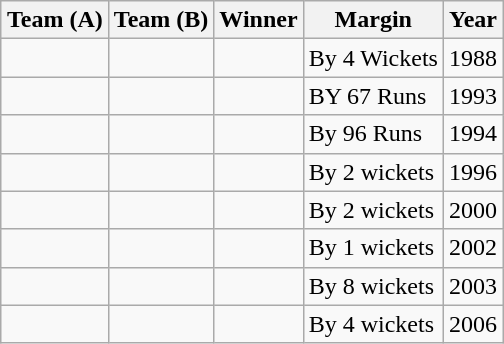<table class="wikitable" style="margin: 1em auto 1em auto">
<tr>
<th>Team (A)</th>
<th>Team (B)</th>
<th>Winner</th>
<th>Margin</th>
<th>Year</th>
</tr>
<tr>
<td></td>
<td></td>
<td></td>
<td>By 4 Wickets</td>
<td>1988</td>
</tr>
<tr>
<td></td>
<td></td>
<td></td>
<td>BY 67 Runs</td>
<td>1993</td>
</tr>
<tr>
<td></td>
<td></td>
<td></td>
<td>By 96 Runs</td>
<td>1994</td>
</tr>
<tr>
<td></td>
<td></td>
<td></td>
<td>By 2 wickets</td>
<td>1996</td>
</tr>
<tr>
<td></td>
<td></td>
<td></td>
<td>By 2 wickets</td>
<td>2000</td>
</tr>
<tr>
<td></td>
<td></td>
<td></td>
<td>By 1 wickets</td>
<td>2002</td>
</tr>
<tr>
<td></td>
<td></td>
<td></td>
<td>By 8 wickets</td>
<td>2003</td>
</tr>
<tr>
<td></td>
<td></td>
<td></td>
<td>By 4 wickets</td>
<td>2006</td>
</tr>
</table>
